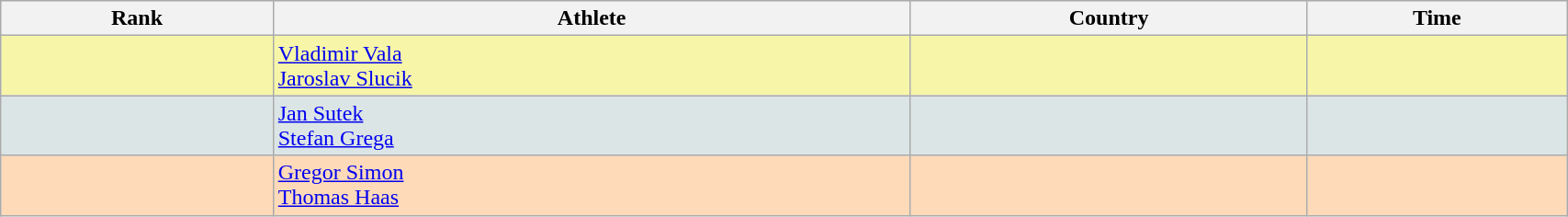<table class="wikitable" width=90% style="font-size:100%; text-align:left;">
<tr bgcolor="#EFEFEF">
<th>Rank</th>
<th>Athlete</th>
<th>Country</th>
<th>Time</th>
</tr>
<tr bgcolor="#F7F6A8">
<td align=center></td>
<td><a href='#'>Vladimir Vala</a><br><a href='#'>Jaroslav Slucik</a></td>
<td></td>
<td align="right"></td>
</tr>
<tr bgcolor="#DCE5E5">
<td align=center></td>
<td><a href='#'>Jan Sutek</a><br><a href='#'>Stefan Grega</a></td>
<td></td>
<td align="right"></td>
</tr>
<tr bgcolor="#FFDAB9">
<td align=center></td>
<td><a href='#'>Gregor Simon</a><br><a href='#'>Thomas Haas</a></td>
<td></td>
<td align="right"></td>
</tr>
</table>
